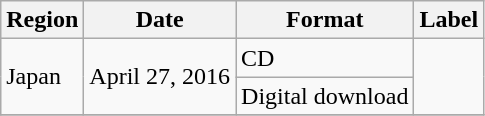<table class="wikitable plainrowheaders">
<tr>
<th scope="col">Region</th>
<th scope="col">Date</th>
<th scope="col">Format</th>
<th scope="col">Label</th>
</tr>
<tr>
<td rowspan="2">Japan</td>
<td rowspan="2">April 27, 2016</td>
<td>CD</td>
<td rowspan="2"></td>
</tr>
<tr>
<td>Digital download</td>
</tr>
<tr>
</tr>
</table>
